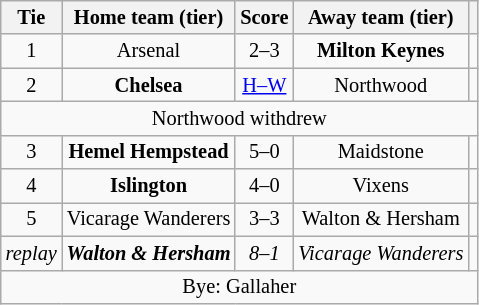<table class="wikitable" style="text-align:center; font-size:85%">
<tr>
<th>Tie</th>
<th>Home team (tier)</th>
<th>Score</th>
<th>Away team (tier)</th>
<th></th>
</tr>
<tr>
<td align="center">1</td>
<td>Arsenal</td>
<td align="center">2–3</td>
<td><strong>Milton Keynes</strong></td>
<td></td>
</tr>
<tr>
<td align="center">2</td>
<td><strong>Chelsea</strong></td>
<td align="center"><a href='#'>H–W</a></td>
<td>Northwood</td>
<td></td>
</tr>
<tr>
<td colspan="5" align="center">Northwood withdrew</td>
</tr>
<tr>
<td align="center">3</td>
<td><strong>Hemel Hempstead</strong></td>
<td align="center">5–0</td>
<td>Maidstone</td>
<td></td>
</tr>
<tr>
<td align="center">4</td>
<td><strong>Islington</strong></td>
<td align="center">4–0</td>
<td>Vixens</td>
<td></td>
</tr>
<tr>
<td align="center">5</td>
<td>Vicarage Wanderers</td>
<td align="center">3–3</td>
<td>Walton & Hersham</td>
<td></td>
</tr>
<tr>
<td align="center"><em>replay</em></td>
<td><strong><em>Walton & Hersham</em></strong></td>
<td align="center"><em>8–1</em></td>
<td><em>Vicarage Wanderers</em></td>
<td></td>
</tr>
<tr>
<td colspan="5" align="center">Bye: Gallaher</td>
</tr>
</table>
